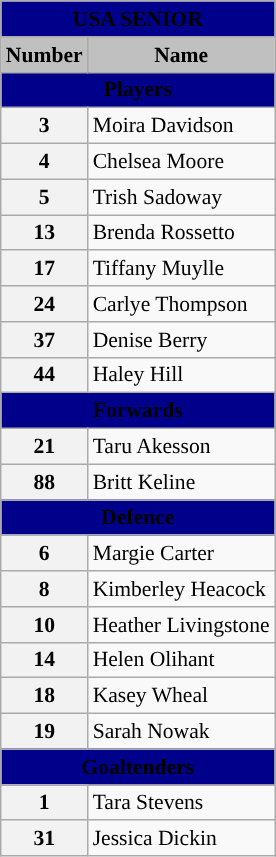<table class="wikitable" style="text-align:left; font-size:90%;">
<tr>
<th style=background:DarkBlue colspan=4><span>USA SENIOR</span></th>
</tr>
<tr>
<th width=10 style="background:silver;">Number</th>
<th style="background:silver;">Name</th>
</tr>
<tr>
<th style=background:DarkBlue colspan=4><span>Players</span></th>
</tr>
<tr>
<th>3</th>
<td>Moira Davidson</td>
</tr>
<tr>
<th>4</th>
<td>Chelsea Moore</td>
</tr>
<tr>
<th>5</th>
<td>Trish Sadoway</td>
</tr>
<tr>
<th>13</th>
<td>Brenda Rossetto</td>
</tr>
<tr>
<th>17</th>
<td>Tiffany Muylle</td>
</tr>
<tr>
<th>24</th>
<td>Carlye Thompson</td>
</tr>
<tr>
<th>37</th>
<td>Denise Berry</td>
</tr>
<tr>
<th>44</th>
<td>Haley Hill</td>
</tr>
<tr>
<th style=background:DarkBlue colspan=4><span>Forwards</span></th>
</tr>
<tr>
<th>21</th>
<td>Taru Akesson</td>
</tr>
<tr>
<th>88</th>
<td>Britt Keline</td>
</tr>
<tr>
<th style=background:DarkBlue colspan=4><span>Defence</span></th>
</tr>
<tr>
<th>6</th>
<td>Margie Carter</td>
</tr>
<tr>
<th>8</th>
<td>Kimberley Heacock</td>
</tr>
<tr>
<th>10</th>
<td>Heather Livingstone</td>
</tr>
<tr>
<th>14</th>
<td>Helen Olihant</td>
</tr>
<tr>
<th>18</th>
<td>Kasey Wheal</td>
</tr>
<tr>
<th>19</th>
<td>Sarah Nowak</td>
</tr>
<tr>
<th style=background:DarkBlue colspan=4><span>Goaltenders</span></th>
</tr>
<tr>
<th>1</th>
<td>Tara Stevens</td>
</tr>
<tr>
<th>31</th>
<td>Jessica Dickin</td>
</tr>
</table>
